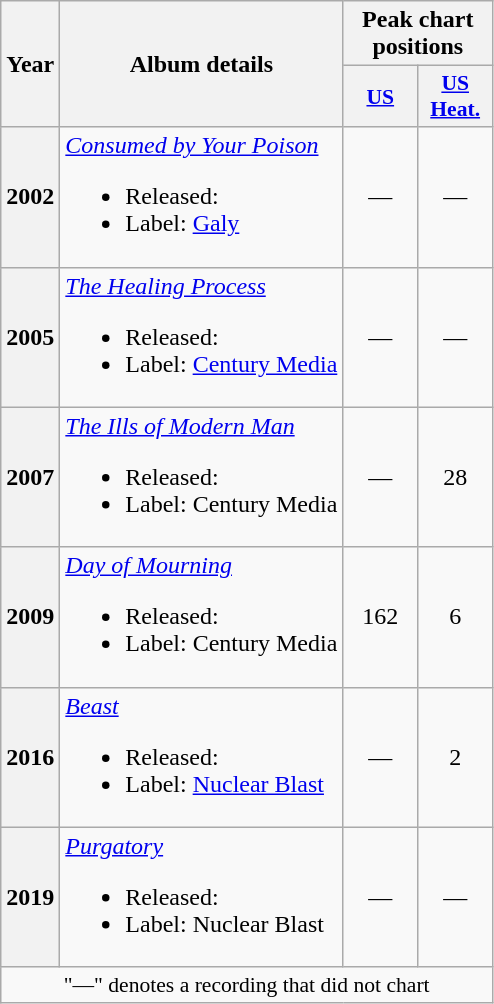<table class="wikitable plainrowheaders" style="text-align:center;">
<tr>
<th rowspan="2">Year</th>
<th rowspan="2">Album details</th>
<th colspan="2">Peak chart positions</th>
</tr>
<tr>
<th scope="col" style="width:3em;font-size:90%;"><a href='#'>US</a><br></th>
<th scope="col" style="width:3em;font-size:90%;"><a href='#'>US<br>Heat.</a><br></th>
</tr>
<tr>
<th scope="row">2002</th>
<td align=left><em><a href='#'>Consumed by Your Poison</a></em><br><ul><li>Released: </li><li>Label: <a href='#'>Galy</a></li></ul></td>
<td>—</td>
<td>—</td>
</tr>
<tr>
<th scope="row">2005</th>
<td align=left><em><a href='#'>The Healing Process</a></em><br><ul><li>Released: </li><li>Label: <a href='#'>Century Media</a></li></ul></td>
<td>—</td>
<td>—</td>
</tr>
<tr>
<th scope="row">2007</th>
<td align=left><em><a href='#'>The Ills of Modern Man</a></em><br><ul><li>Released: </li><li>Label: Century Media</li></ul></td>
<td>—</td>
<td>28</td>
</tr>
<tr>
<th scope="row">2009</th>
<td align=left><em><a href='#'>Day of Mourning</a></em><br><ul><li>Released: </li><li>Label: Century Media</li></ul></td>
<td>162</td>
<td>6</td>
</tr>
<tr>
<th scope="row">2016</th>
<td align=left><em><a href='#'>Beast</a></em><br><ul><li>Released: </li><li>Label: <a href='#'>Nuclear Blast</a></li></ul></td>
<td>—</td>
<td>2</td>
</tr>
<tr>
<th scope="row">2019</th>
<td align=left><em><a href='#'>Purgatory</a></em><br><ul><li>Released: </li><li>Label: Nuclear Blast</li></ul></td>
<td>—</td>
<td>—</td>
</tr>
<tr>
<td colspan="5" style="font-size:90%">"—" denotes a recording that did not chart</td>
</tr>
</table>
